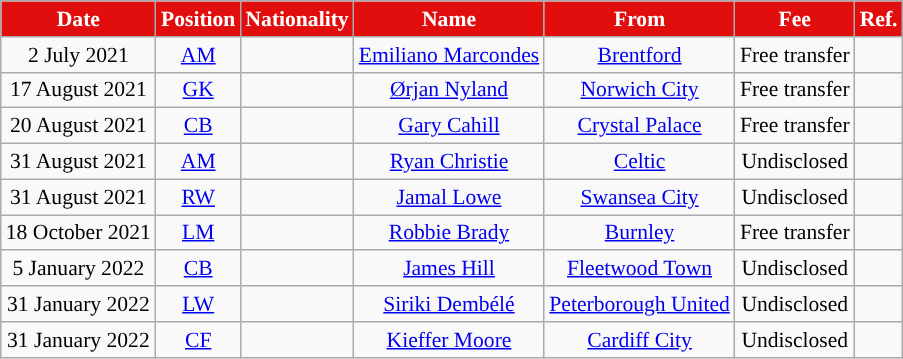<table class="wikitable"  style="text-align:center; font-size:90%; ">
<tr>
<th style="background:#e20e0e;color:#FFFFFF;">Date</th>
<th style="background:#e20e0e;color:#FFFFFF;">Position</th>
<th style="background:#e20e0e;color:#FFFFFF;">Nationality</th>
<th style="background:#e20e0e;color:#FFFFFF;">Name</th>
<th style="background:#e20e0e;color:#FFFFFF;">From</th>
<th style="background:#e20e0e;color:#FFFFFF;">Fee</th>
<th style="background:#e20e0e;color:#FFFFFF;">Ref.</th>
</tr>
<tr>
<td>2 July 2021</td>
<td><a href='#'>AM</a></td>
<td></td>
<td><a href='#'>Emiliano Marcondes</a></td>
<td> <a href='#'>Brentford</a></td>
<td>Free transfer</td>
<td></td>
</tr>
<tr>
<td>17 August 2021</td>
<td><a href='#'>GK</a></td>
<td></td>
<td><a href='#'>Ørjan Nyland</a></td>
<td> <a href='#'>Norwich City</a></td>
<td>Free transfer</td>
<td></td>
</tr>
<tr>
<td>20 August 2021</td>
<td><a href='#'>CB</a></td>
<td></td>
<td><a href='#'>Gary Cahill</a></td>
<td> <a href='#'>Crystal Palace</a></td>
<td>Free transfer</td>
<td></td>
</tr>
<tr>
<td>31 August 2021</td>
<td><a href='#'>AM</a></td>
<td></td>
<td><a href='#'>Ryan Christie</a></td>
<td> <a href='#'>Celtic</a></td>
<td>Undisclosed</td>
<td></td>
</tr>
<tr>
<td>31 August 2021</td>
<td><a href='#'>RW</a></td>
<td></td>
<td><a href='#'>Jamal Lowe</a></td>
<td> <a href='#'>Swansea City</a></td>
<td>Undisclosed</td>
<td></td>
</tr>
<tr>
<td>18 October 2021</td>
<td><a href='#'>LM</a></td>
<td></td>
<td><a href='#'>Robbie Brady</a></td>
<td> <a href='#'>Burnley</a></td>
<td>Free transfer</td>
<td></td>
</tr>
<tr>
<td>5 January 2022</td>
<td><a href='#'>CB</a></td>
<td></td>
<td><a href='#'>James Hill</a></td>
<td> <a href='#'>Fleetwood Town</a></td>
<td>Undisclosed</td>
<td></td>
</tr>
<tr>
<td>31 January 2022</td>
<td><a href='#'>LW</a></td>
<td></td>
<td><a href='#'>Siriki Dembélé</a></td>
<td> <a href='#'>Peterborough United</a></td>
<td>Undisclosed</td>
<td></td>
</tr>
<tr>
<td>31 January 2022</td>
<td><a href='#'>CF</a></td>
<td></td>
<td><a href='#'>Kieffer Moore</a></td>
<td> <a href='#'>Cardiff City</a></td>
<td>Undisclosed</td>
<td></td>
</tr>
</table>
